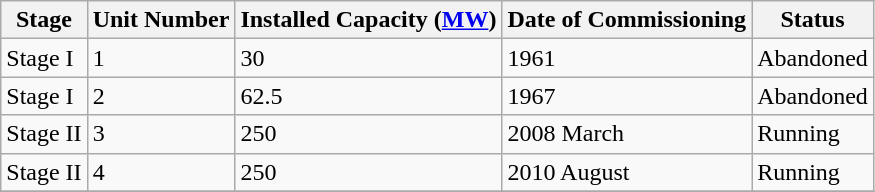<table class="sortable wikitable">
<tr>
<th>Stage</th>
<th>Unit Number</th>
<th>Installed Capacity (<a href='#'>MW</a>)</th>
<th>Date of Commissioning</th>
<th>Status</th>
</tr>
<tr>
<td>Stage I</td>
<td>1</td>
<td>30</td>
<td>1961</td>
<td>Abandoned</td>
</tr>
<tr>
<td>Stage I</td>
<td>2</td>
<td>62.5</td>
<td>1967</td>
<td>Abandoned</td>
</tr>
<tr>
<td>Stage II</td>
<td>3</td>
<td>250</td>
<td>2008 March</td>
<td>Running</td>
</tr>
<tr>
<td>Stage II</td>
<td>4</td>
<td>250</td>
<td>2010 August</td>
<td>Running</td>
</tr>
<tr>
</tr>
</table>
